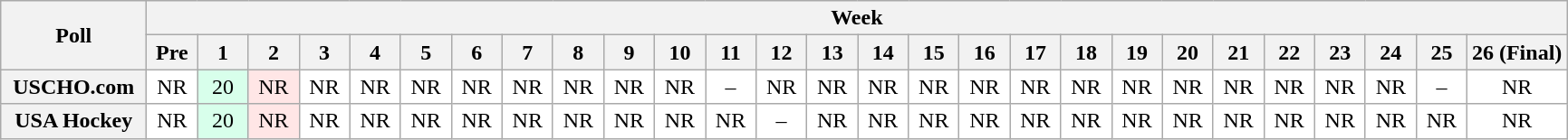<table class="wikitable" style="white-space:nowrap;">
<tr>
<th scope="col" width="100" rowspan="2">Poll</th>
<th colspan="28">Week</th>
</tr>
<tr>
<th scope="col" width="30">Pre</th>
<th scope="col" width="30">1</th>
<th scope="col" width="30">2</th>
<th scope="col" width="30">3</th>
<th scope="col" width="30">4</th>
<th scope="col" width="30">5</th>
<th scope="col" width="30">6</th>
<th scope="col" width="30">7</th>
<th scope="col" width="30">8</th>
<th scope="col" width="30">9</th>
<th scope="col" width="30">10</th>
<th scope="col" width="30">11</th>
<th scope="col" width="30">12</th>
<th scope="col" width="30">13</th>
<th scope="col" width="30">14</th>
<th scope="col" width="30">15</th>
<th scope="col" width="30">16</th>
<th scope="col" width="30">17</th>
<th scope="col" width="30">18</th>
<th scope="col" width="30">19</th>
<th scope="col" width="30">20</th>
<th scope="col" width="30">21</th>
<th scope="col" width="30">22</th>
<th scope="col" width="30">23</th>
<th scope="col" width="30">24</th>
<th scope="col" width="30">25</th>
<th scope="col" width="30">26 (Final)</th>
</tr>
<tr style="text-align:center;">
<th>USCHO.com</th>
<td bgcolor=FFFFFF>NR</td>
<td bgcolor=D8FFEB>20</td>
<td bgcolor=FFE6E6>NR</td>
<td bgcolor=FFFFFF>NR</td>
<td bgcolor=FFFFFF>NR</td>
<td bgcolor=FFFFFF>NR</td>
<td bgcolor=FFFFFF>NR</td>
<td bgcolor=FFFFFF>NR</td>
<td bgcolor=FFFFFF>NR</td>
<td bgcolor=FFFFFF>NR</td>
<td bgcolor=FFFFFF>NR</td>
<td bgcolor=FFFFFF>–</td>
<td bgcolor=FFFFFF>NR</td>
<td bgcolor=FFFFFF>NR</td>
<td bgcolor=FFFFFF>NR</td>
<td bgcolor=FFFFFF>NR</td>
<td bgcolor=FFFFFF>NR</td>
<td bgcolor=FFFFFF>NR</td>
<td bgcolor=FFFFFF>NR</td>
<td bgcolor=FFFFFF>NR</td>
<td bgcolor=FFFFFF>NR</td>
<td bgcolor=FFFFFF>NR</td>
<td bgcolor=FFFFFF>NR</td>
<td bgcolor=FFFFFF>NR</td>
<td bgcolor=FFFFFF>NR</td>
<td bgcolor=FFFFFF>–</td>
<td bgcolor=FFFFFF>NR</td>
</tr>
<tr style="text-align:center;">
<th>USA Hockey</th>
<td bgcolor=FFFFFF>NR</td>
<td bgcolor=D8FFEB>20</td>
<td bgcolor=FFE6E6>NR</td>
<td bgcolor=FFFFFF>NR</td>
<td bgcolor=FFFFFF>NR</td>
<td bgcolor=FFFFFF>NR</td>
<td bgcolor=FFFFFF>NR</td>
<td bgcolor=FFFFFF>NR</td>
<td bgcolor=FFFFFF>NR</td>
<td bgcolor=FFFFFF>NR</td>
<td bgcolor=FFFFFF>NR</td>
<td bgcolor=FFFFFF>NR</td>
<td bgcolor=FFFFFF>–</td>
<td bgcolor=FFFFFF>NR</td>
<td bgcolor=FFFFFF>NR</td>
<td bgcolor=FFFFFF>NR</td>
<td bgcolor=FFFFFF>NR</td>
<td bgcolor=FFFFFF>NR</td>
<td bgcolor=FFFFFF>NR</td>
<td bgcolor=FFFFFF>NR</td>
<td bgcolor=FFFFFF>NR</td>
<td bgcolor=FFFFFF>NR</td>
<td bgcolor=FFFFFF>NR</td>
<td bgcolor=FFFFFF>NR</td>
<td bgcolor=FFFFFF>NR</td>
<td bgcolor=FFFFFF>NR</td>
<td bgcolor=FFFFFF>NR</td>
</tr>
</table>
